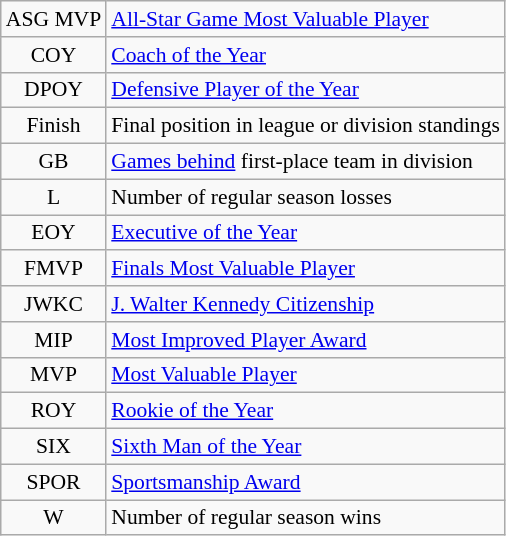<table class="wikitable" style="font-size:90%">
<tr>
<td align=center>ASG MVP</td>
<td><a href='#'>All-Star Game Most Valuable Player</a></td>
</tr>
<tr>
<td align=center>COY</td>
<td><a href='#'>Coach of the Year</a></td>
</tr>
<tr>
<td align=center>DPOY</td>
<td><a href='#'>Defensive Player of the Year</a></td>
</tr>
<tr>
<td align=center>Finish</td>
<td>Final position in league or division standings</td>
</tr>
<tr>
<td align=center>GB</td>
<td><a href='#'>Games behind</a> first-place team in division</td>
</tr>
<tr>
<td align=center>L</td>
<td>Number of regular season losses</td>
</tr>
<tr>
<td align=center>EOY</td>
<td><a href='#'>Executive of the Year</a></td>
</tr>
<tr>
<td align=center>FMVP</td>
<td><a href='#'>Finals Most Valuable Player</a></td>
</tr>
<tr>
<td align=center>JWKC</td>
<td><a href='#'>J. Walter Kennedy Citizenship</a></td>
</tr>
<tr>
<td align=center>MIP</td>
<td><a href='#'>Most Improved Player Award</a></td>
</tr>
<tr>
<td align=center>MVP</td>
<td><a href='#'>Most Valuable Player</a></td>
</tr>
<tr>
<td align=center>ROY</td>
<td><a href='#'>Rookie of the Year</a></td>
</tr>
<tr>
<td align=center>SIX</td>
<td><a href='#'>Sixth Man of the Year</a></td>
</tr>
<tr>
<td align=center>SPOR</td>
<td><a href='#'>Sportsmanship Award</a></td>
</tr>
<tr>
<td align=center>W</td>
<td>Number of regular season wins</td>
</tr>
</table>
